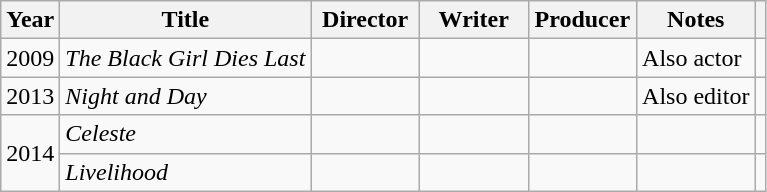<table class="wikitable plainrowheaders">
<tr>
<th>Year</th>
<th>Title</th>
<th width=65>Director</th>
<th width=65>Writer</th>
<th width=65>Producer</th>
<th>Notes</th>
<th></th>
</tr>
<tr>
<td>2009</td>
<td><em>The Black Girl Dies Last</em></td>
<td></td>
<td></td>
<td></td>
<td>Also actor</td>
<td></td>
</tr>
<tr>
<td>2013</td>
<td><em>Night and Day</em></td>
<td></td>
<td></td>
<td></td>
<td>Also editor</td>
<td></td>
</tr>
<tr>
<td rowspan="2">2014</td>
<td><em>Celeste</em></td>
<td></td>
<td></td>
<td></td>
<td></td>
<td></td>
</tr>
<tr>
<td><em>Livelihood</em></td>
<td></td>
<td></td>
<td></td>
<td></td>
<td></td>
</tr>
</table>
